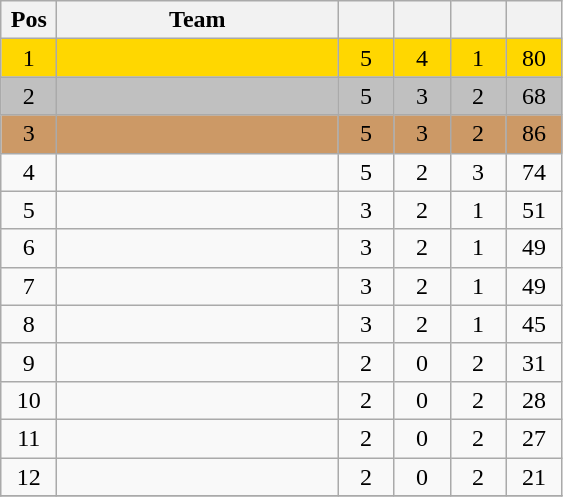<table class="wikitable" style="text-align:center">
<tr>
<th width=30>Pos</th>
<th width=180>Team</th>
<th width=30></th>
<th width=30></th>
<th width=30></th>
<th width=30></th>
</tr>
<tr bgcolor=gold>
<td>1</td>
<td align=left></td>
<td>5</td>
<td>4</td>
<td>1</td>
<td>80</td>
</tr>
<tr bgcolor=silver>
<td>2</td>
<td align=left></td>
<td>5</td>
<td>3</td>
<td>2</td>
<td>68</td>
</tr>
<tr bgcolor=cc9966>
<td>3</td>
<td align=left></td>
<td>5</td>
<td>3</td>
<td>2</td>
<td>86</td>
</tr>
<tr>
<td>4</td>
<td align=left></td>
<td>5</td>
<td>2</td>
<td>3</td>
<td>74</td>
</tr>
<tr>
<td>5</td>
<td align=left></td>
<td>3</td>
<td>2</td>
<td>1</td>
<td>51</td>
</tr>
<tr>
<td>6</td>
<td align=left></td>
<td>3</td>
<td>2</td>
<td>1</td>
<td>49</td>
</tr>
<tr>
<td>7</td>
<td align=left></td>
<td>3</td>
<td>2</td>
<td>1</td>
<td>49</td>
</tr>
<tr>
<td>8</td>
<td align=left></td>
<td>3</td>
<td>2</td>
<td>1</td>
<td>45</td>
</tr>
<tr>
<td>9</td>
<td align=left></td>
<td>2</td>
<td>0</td>
<td>2</td>
<td>31</td>
</tr>
<tr>
<td>10</td>
<td align=left></td>
<td>2</td>
<td>0</td>
<td>2</td>
<td>28</td>
</tr>
<tr>
<td>11</td>
<td align=left></td>
<td>2</td>
<td>0</td>
<td>2</td>
<td>27</td>
</tr>
<tr>
<td>12</td>
<td align=left></td>
<td>2</td>
<td>0</td>
<td>2</td>
<td>21</td>
</tr>
<tr>
</tr>
</table>
